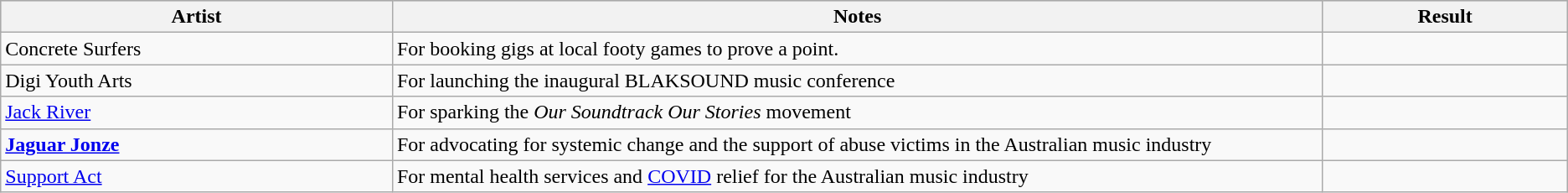<table class="sortable wikitable">
<tr bgcolor="#bebebe">
<th width="8%">Artist</th>
<th width="19%">Notes</th>
<th width="5%">Result</th>
</tr>
<tr>
<td>Concrete Surfers</td>
<td>For booking gigs at local footy games to prove a point.</td>
<td></td>
</tr>
<tr>
<td>Digi Youth Arts</td>
<td>For launching the inaugural BLAKSOUND music conference</td>
<td></td>
</tr>
<tr>
<td><a href='#'>Jack River</a></td>
<td>For sparking the <em>Our Soundtrack Our Stories</em> movement</td>
<td></td>
</tr>
<tr>
<td><strong><a href='#'>Jaguar Jonze</a></strong></td>
<td>For advocating for systemic change and the support of abuse victims in the Australian music industry</td>
<td></td>
</tr>
<tr>
<td><a href='#'>Support Act</a></td>
<td>For mental health services and <a href='#'>COVID</a> relief for the Australian music industry</td>
<td></td>
</tr>
</table>
